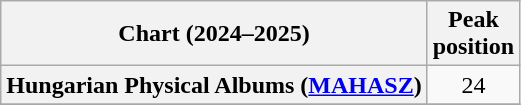<table class="wikitable sortable plainrowheaders" style="text-align:center">
<tr>
<th scope="col">Chart (2024–2025)</th>
<th scope="col">Peak<br>position</th>
</tr>
<tr>
<th scope="row">Hungarian Physical Albums (<a href='#'>MAHASZ</a>)</th>
<td>24</td>
</tr>
<tr>
</tr>
</table>
